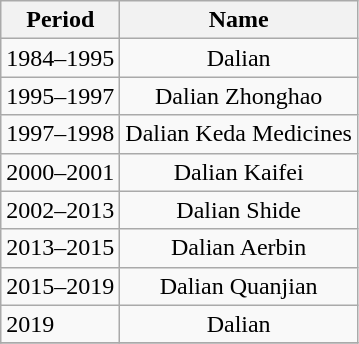<table class="wikitable" border="1" style="text-align:center">
<tr>
<th rowspan="1">Period</th>
<th rowspan="1">Name</th>
</tr>
<tr>
<td align=left>1984–1995</td>
<td>Dalian</td>
</tr>
<tr>
<td align=left>1995–1997</td>
<td>Dalian Zhonghao</td>
</tr>
<tr>
<td align=left>1997–1998</td>
<td>Dalian Keda Medicines</td>
</tr>
<tr>
<td align=left>2000–2001</td>
<td>Dalian Kaifei</td>
</tr>
<tr>
<td align=left>2002–2013</td>
<td>Dalian Shide</td>
</tr>
<tr>
<td align=left>2013–2015</td>
<td>Dalian Aerbin</td>
</tr>
<tr>
<td align=left>2015–2019</td>
<td>Dalian Quanjian</td>
</tr>
<tr>
<td align=left>2019</td>
<td>Dalian</td>
</tr>
<tr>
</tr>
</table>
